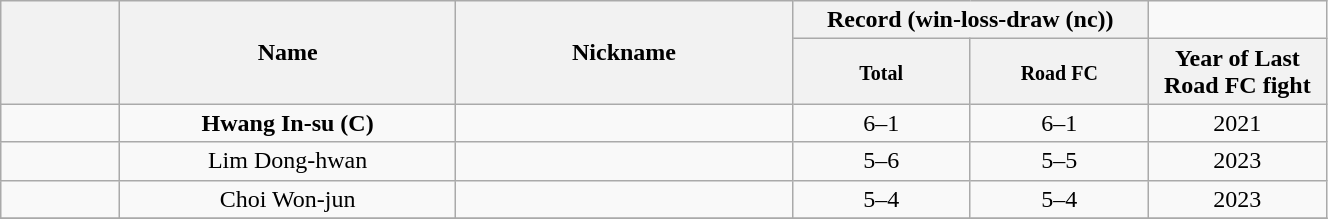<table class="wikitable" width="70%" style="text-align:center;">
<tr>
<th rowspan="2" width="6%"></th>
<th rowspan="2" width="17%">Name</th>
<th rowspan="2" width="17%">Nickname</th>
<th colspan="2" width="18%">Record (win-loss-draw (nc))</th>
</tr>
<tr>
<th width="9%"><small>Total</small></th>
<th width="9%"><small>Road FC</small></th>
<th width="9%">Year of Last Road FC fight</th>
</tr>
<tr>
<td></td>
<td><strong>Hwang In-su (C)</strong></td>
<td></td>
<td>6–1</td>
<td>6–1</td>
<td>2021</td>
</tr>
<tr>
<td></td>
<td>Lim Dong-hwan</td>
<td></td>
<td>5–6</td>
<td>5–5</td>
<td>2023</td>
</tr>
<tr>
<td></td>
<td>Choi Won-jun</td>
<td></td>
<td>5–4</td>
<td>5–4</td>
<td>2023</td>
</tr>
<tr>
</tr>
</table>
